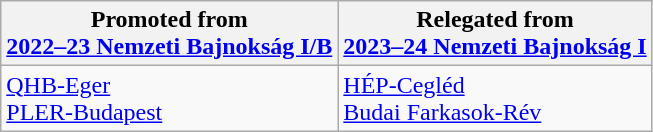<table class="wikitable">
<tr>
<th>Promoted from<br><a href='#'>2022–23 Nemzeti Bajnokság I/B</a></th>
<th>Relegated from<br><a href='#'>2023–24 Nemzeti Bajnokság I</a></th>
</tr>
<tr>
<td><a href='#'>QHB-Eger</a><br><a href='#'>PLER-Budapest</a></td>
<td><a href='#'>HÉP-Cegléd</a><br><a href='#'>Budai Farkasok-Rév</a></td>
</tr>
</table>
